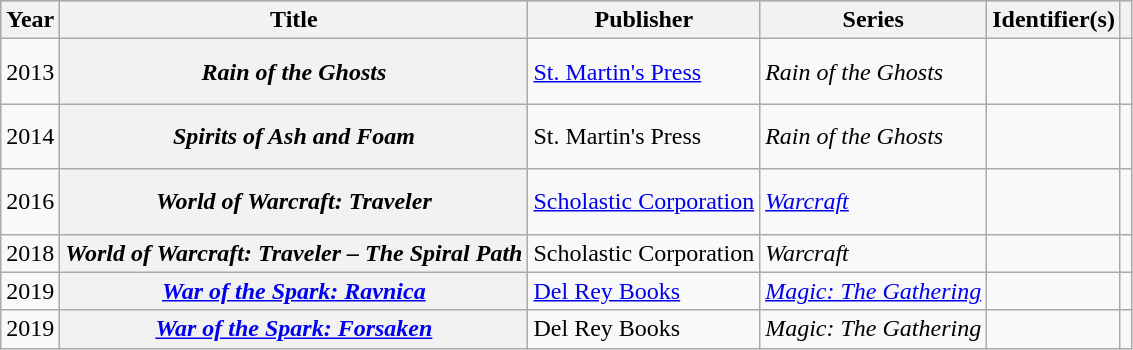<table class="wikitable sortable plainrowheaders">
<tr style="background:#ccc; text-align:center;">
<th scope="col">Year</th>
<th scope="col">Title</th>
<th scope="col">Publisher</th>
<th scope="col">Series</th>
<th scope="col">Identifier(s)</th>
<th scope="col" class="unsortable"></th>
</tr>
<tr>
<td>2013</td>
<th scope=row><em>Rain of the Ghosts</em></th>
<td><a href='#'>St. Martin's Press</a></td>
<td><em>Rain of the Ghosts</em></td>
<td><br><br></td>
<td style="text-align:center;"></td>
</tr>
<tr>
<td>2014</td>
<th scope=row><em>Spirits of Ash and Foam</em></th>
<td>St. Martin's Press</td>
<td><em>Rain of the Ghosts</em></td>
<td><br><br></td>
<td style="text-align:center;"></td>
</tr>
<tr>
<td>2016</td>
<th scope=row><em>World of Warcraft: Traveler</em></th>
<td><a href='#'>Scholastic Corporation</a></td>
<td><em><a href='#'>Warcraft</a></em></td>
<td><br><br></td>
<td style="text-align:center;"></td>
</tr>
<tr>
<td>2018</td>
<th scope=row><em>World of Warcraft: Traveler – The Spiral Path</em></th>
<td>Scholastic Corporation</td>
<td><em>Warcraft</em></td>
<td><br></td>
<td style="text-align:center;"></td>
</tr>
<tr>
<td>2019</td>
<th scope=row><em><a href='#'>War of the Spark: Ravnica</a></em></th>
<td><a href='#'>Del Rey Books</a></td>
<td><em><a href='#'>Magic: The Gathering</a></em></td>
<td></td>
<td></td>
</tr>
<tr>
<td>2019</td>
<th scope=row><em><a href='#'>War of the Spark: Forsaken</a></em></th>
<td>Del Rey Books</td>
<td><em>Magic: The Gathering</em></td>
<td></td>
<td></td>
</tr>
</table>
